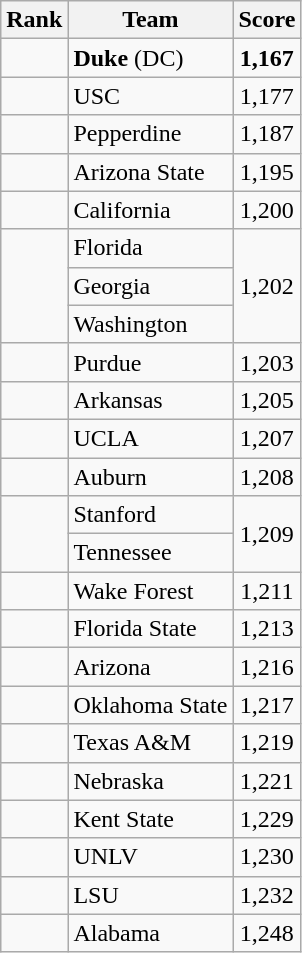<table class="wikitable sortable" style="text-align:center">
<tr>
<th dat-sort-type=number>Rank</th>
<th>Team</th>
<th>Score</th>
</tr>
<tr>
<td></td>
<td align=left><strong>Duke</strong> (DC)</td>
<td><strong>1,167</strong></td>
</tr>
<tr>
<td></td>
<td align=left>USC</td>
<td>1,177</td>
</tr>
<tr>
<td></td>
<td align=left>Pepperdine</td>
<td>1,187</td>
</tr>
<tr>
<td></td>
<td align=left>Arizona State</td>
<td>1,195</td>
</tr>
<tr>
<td></td>
<td align=left>California</td>
<td>1,200</td>
</tr>
<tr>
<td rowspan=3></td>
<td align=left>Florida</td>
<td rowspan=3>1,202</td>
</tr>
<tr>
<td align=left>Georgia</td>
</tr>
<tr>
<td align=left>Washington</td>
</tr>
<tr>
<td></td>
<td align=left>Purdue</td>
<td>1,203</td>
</tr>
<tr>
<td></td>
<td align=left>Arkansas</td>
<td>1,205</td>
</tr>
<tr>
<td></td>
<td align=left>UCLA</td>
<td>1,207</td>
</tr>
<tr>
<td></td>
<td align=left>Auburn</td>
<td>1,208</td>
</tr>
<tr>
<td rowspan=2></td>
<td align=left>Stanford</td>
<td rowspan=2>1,209</td>
</tr>
<tr>
<td align=left>Tennessee</td>
</tr>
<tr>
<td></td>
<td align=left>Wake Forest</td>
<td>1,211</td>
</tr>
<tr>
<td></td>
<td align=left>Florida State</td>
<td>1,213</td>
</tr>
<tr>
<td></td>
<td align=left>Arizona</td>
<td>1,216</td>
</tr>
<tr>
<td></td>
<td align=left>Oklahoma State</td>
<td>1,217</td>
</tr>
<tr>
<td></td>
<td align=left>Texas A&M</td>
<td>1,219</td>
</tr>
<tr>
<td></td>
<td align=left>Nebraska</td>
<td>1,221</td>
</tr>
<tr>
<td></td>
<td align=left>Kent State</td>
<td>1,229</td>
</tr>
<tr>
<td></td>
<td align=left>UNLV</td>
<td>1,230</td>
</tr>
<tr>
<td></td>
<td align=left>LSU</td>
<td>1,232</td>
</tr>
<tr>
<td></td>
<td align=left>Alabama</td>
<td>1,248</td>
</tr>
</table>
